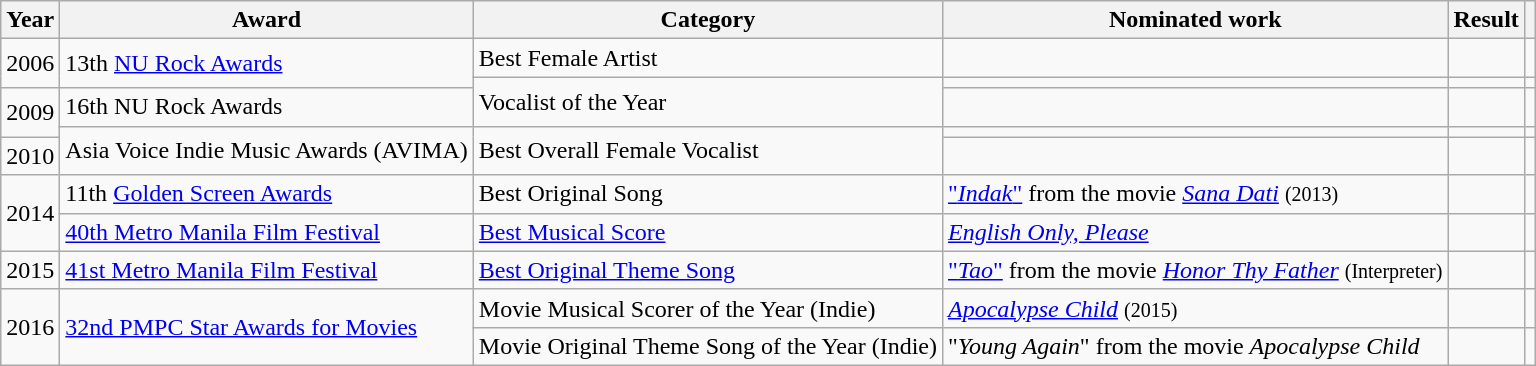<table class="wikitable" >
<tr>
<th>Year</th>
<th>Award</th>
<th>Category</th>
<th>Nominated work</th>
<th>Result</th>
<th></th>
</tr>
<tr>
<td rowspan="2">2006</td>
<td rowspan="2">13th <a href='#'>NU Rock Awards</a></td>
<td>Best Female Artist</td>
<td> </td>
<td></td>
<td></td>
</tr>
<tr>
<td rowspan="2">Vocalist of the Year</td>
<td></td>
<td></td>
<td></td>
</tr>
<tr>
<td rowspan="2">2009</td>
<td>16th NU Rock Awards</td>
<td></td>
<td></td>
<td></td>
</tr>
<tr>
<td rowspan="2">Asia Voice Indie Music Awards (AVIMA)</td>
<td rowspan="2">Best Overall Female Vocalist</td>
<td></td>
<td></td>
<td></td>
</tr>
<tr>
<td>2010</td>
<td></td>
<td></td>
<td></td>
</tr>
<tr>
<td rowspan="2">2014</td>
<td>11th <a href='#'>Golden Screen Awards</a></td>
<td>Best Original Song</td>
<td><a href='#'>"<em>Indak</em>"</a> from the movie <em><a href='#'>Sana Dati</a></em> <small>(2013)</small></td>
<td></td>
<td></td>
</tr>
<tr>
<td><a href='#'>40th Metro Manila Film Festival</a></td>
<td><a href='#'>Best Musical Score</a></td>
<td><em><a href='#'>English Only, Please</a></em></td>
<td></td>
<td></td>
</tr>
<tr>
<td>2015</td>
<td><a href='#'>41st Metro Manila Film Festival</a></td>
<td><a href='#'>Best Original Theme Song</a></td>
<td><a href='#'>"<em>Tao</em>"</a> from the movie <em><a href='#'>Honor Thy Father</a></em> <small>(Interpreter)</small></td>
<td></td>
<td></td>
</tr>
<tr>
<td rowspan="2">2016</td>
<td rowspan="2"><a href='#'>32nd PMPC Star Awards for Movies</a></td>
<td>Movie Musical Scorer of the Year (Indie)</td>
<td><em><a href='#'>Apocalypse Child</a></em> <small>(2015)</small></td>
<td></td>
<td></td>
</tr>
<tr>
<td>Movie Original Theme Song of the Year (Indie)</td>
<td>"<em>Young Again</em>" from the movie <em>Apocalypse Child</em></td>
<td></td>
<td></td>
</tr>
</table>
